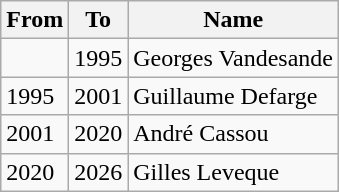<table class="wikitable">
<tr>
<th>From</th>
<th>To</th>
<th>Name</th>
</tr>
<tr>
<td></td>
<td>1995</td>
<td>Georges Vandesande</td>
</tr>
<tr>
<td>1995</td>
<td>2001</td>
<td>Guillaume Defarge</td>
</tr>
<tr>
<td>2001</td>
<td>2020</td>
<td>André Cassou</td>
</tr>
<tr>
<td>2020</td>
<td>2026</td>
<td>Gilles Leveque</td>
</tr>
</table>
